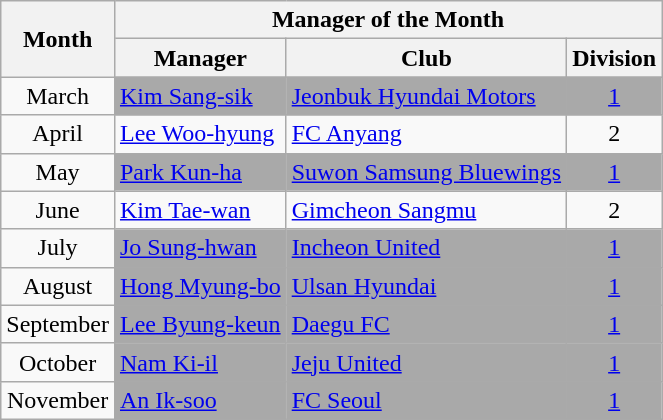<table class="wikitable">
<tr>
<th rowspan="2">Month</th>
<th colspan="3">Manager of the Month</th>
</tr>
<tr>
<th>Manager</th>
<th>Club</th>
<th>Division</th>
</tr>
<tr>
<td align=center>March</td>
<td bgcolor=darkgray> <a href='#'>Kim Sang-sik</a></td>
<td bgcolor=darkgray><a href='#'>Jeonbuk Hyundai Motors</a></td>
<td align=center bgcolor=darkgray><a href='#'>1</a></td>
</tr>
<tr>
<td align=center>April</td>
<td> <a href='#'>Lee Woo-hyung</a></td>
<td><a href='#'>FC Anyang</a></td>
<td align=center>2</td>
</tr>
<tr>
<td align=center>May</td>
<td bgcolor=darkgray> <a href='#'>Park Kun-ha</a></td>
<td bgcolor=darkgray><a href='#'>Suwon Samsung Bluewings</a></td>
<td align=center bgcolor=darkgray><a href='#'>1</a></td>
</tr>
<tr>
<td align=center>June</td>
<td> <a href='#'>Kim Tae-wan</a></td>
<td><a href='#'>Gimcheon Sangmu</a></td>
<td align=center>2</td>
</tr>
<tr>
<td align=center>July</td>
<td bgcolor=darkgray> <a href='#'>Jo Sung-hwan</a></td>
<td bgcolor=darkgray><a href='#'>Incheon United</a></td>
<td align=center bgcolor=darkgray><a href='#'>1</a></td>
</tr>
<tr>
<td align=center>August</td>
<td bgcolor=darkgray> <a href='#'>Hong Myung-bo</a></td>
<td bgcolor=darkgray><a href='#'>Ulsan Hyundai</a></td>
<td align=center bgcolor=darkgray><a href='#'>1</a></td>
</tr>
<tr>
<td align=center>September</td>
<td bgcolor=darkgray> <a href='#'>Lee Byung-keun</a></td>
<td bgcolor=darkgray><a href='#'>Daegu FC</a></td>
<td align=center bgcolor=darkgray><a href='#'>1</a></td>
</tr>
<tr>
<td align=center>October</td>
<td bgcolor=darkgray> <a href='#'>Nam Ki-il</a></td>
<td bgcolor=darkgray><a href='#'>Jeju United</a></td>
<td align=center bgcolor=darkgray><a href='#'>1</a></td>
</tr>
<tr>
<td align=center>November</td>
<td bgcolor=darkgray> <a href='#'>An Ik-soo</a></td>
<td bgcolor=darkgray><a href='#'>FC Seoul</a></td>
<td align=center bgcolor=darkgray><a href='#'>1</a></td>
</tr>
</table>
